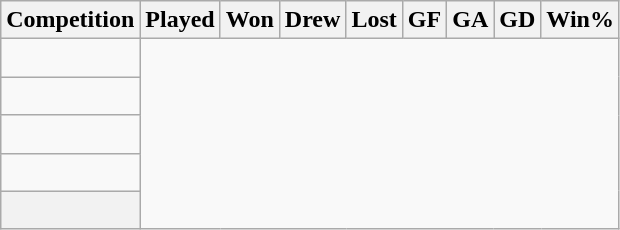<table class="wikitable sortable" style="text-align: center;">
<tr>
<th>Competition</th>
<th>Played</th>
<th>Won</th>
<th>Drew</th>
<th>Lost</th>
<th>GF</th>
<th>GA</th>
<th>GD</th>
<th>Win%</th>
</tr>
<tr>
<td align=left><br></td>
</tr>
<tr>
<td align=left><br></td>
</tr>
<tr>
<td align=left><br></td>
</tr>
<tr>
<td align=left><br></td>
</tr>
<tr class="sortbottom">
<th><br></th>
</tr>
</table>
